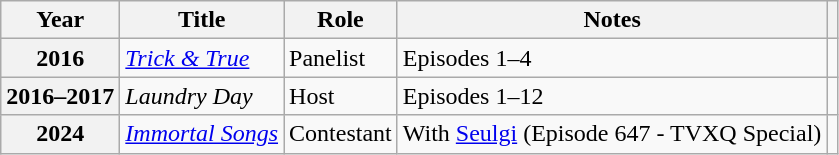<table class="wikitable plainrowheaders sortable">
<tr>
<th scope="col">Year</th>
<th scope="col">Title</th>
<th scope="col">Role</th>
<th scope="col">Notes</th>
<th scope="col" class="unsortable"></th>
</tr>
<tr>
<th scope="row">2016</th>
<td><em><a href='#'>Trick & True</a></em></td>
<td>Panelist</td>
<td>Episodes 1–4</td>
<td style="text-align:center"></td>
</tr>
<tr>
<th scope="row">2016–2017</th>
<td><em>Laundry Day</em></td>
<td>Host</td>
<td>Episodes 1–12</td>
<td style="text-align:center"></td>
</tr>
<tr>
<th scope="row">2024</th>
<td><em><a href='#'>Immortal Songs</a></em></td>
<td>Contestant</td>
<td>With <a href='#'>Seulgi</a> (Episode 647 - TVXQ Special)</td>
<td style="text-align:center"></td>
</tr>
</table>
